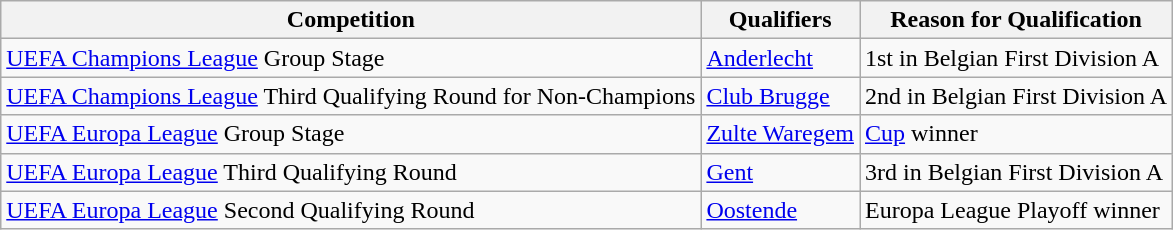<table class="wikitable">
<tr>
<th>Competition</th>
<th>Qualifiers</th>
<th>Reason for Qualification</th>
</tr>
<tr>
<td><a href='#'>UEFA Champions League</a> Group Stage</td>
<td><a href='#'>Anderlecht</a></td>
<td>1st in Belgian First Division A</td>
</tr>
<tr>
<td><a href='#'>UEFA Champions League</a> Third Qualifying Round for Non-Champions</td>
<td><a href='#'>Club Brugge</a></td>
<td>2nd in Belgian First Division A</td>
</tr>
<tr>
<td><a href='#'>UEFA Europa League</a> Group Stage</td>
<td><a href='#'>Zulte Waregem</a></td>
<td><a href='#'>Cup</a> winner</td>
</tr>
<tr>
<td><a href='#'>UEFA Europa League</a> Third Qualifying Round</td>
<td><a href='#'>Gent</a></td>
<td>3rd in Belgian First Division A</td>
</tr>
<tr>
<td><a href='#'>UEFA Europa League</a> Second Qualifying Round</td>
<td><a href='#'>Oostende</a></td>
<td>Europa League Playoff winner</td>
</tr>
</table>
